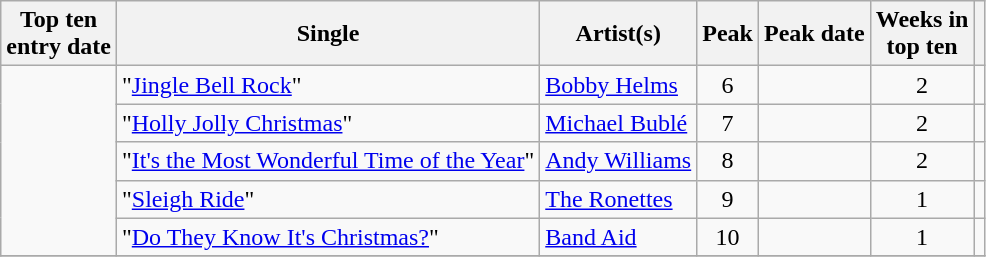<table class="wikitable">
<tr>
<th>Top ten<br>entry date</th>
<th>Single</th>
<th>Artist(s)</th>
<th data-sort-type="number">Peak</th>
<th>Peak date</th>
<th data-sort-type="number">Weeks in<br>top ten</th>
<th></th>
</tr>
<tr>
<td rowspan="5"></td>
<td>"<a href='#'>Jingle Bell Rock</a>"</td>
<td><a href='#'>Bobby Helms</a></td>
<td style="text-align:center;">6</td>
<td></td>
<td style="text-align:center;">2</td>
<td></td>
</tr>
<tr>
<td>"<a href='#'>Holly Jolly Christmas</a>"</td>
<td><a href='#'>Michael Bublé</a></td>
<td style="text-align:center;">7</td>
<td></td>
<td style="text-align:center;">2</td>
<td></td>
</tr>
<tr>
<td>"<a href='#'>It's the Most Wonderful Time of the Year</a>"</td>
<td><a href='#'>Andy Williams</a></td>
<td style="text-align:center;">8</td>
<td></td>
<td style="text-align:center;">2</td>
<td></td>
</tr>
<tr>
<td>"<a href='#'>Sleigh Ride</a>"</td>
<td><a href='#'>The Ronettes</a></td>
<td style="text-align:center;">9</td>
<td></td>
<td style="text-align:center;">1</td>
<td></td>
</tr>
<tr>
<td>"<a href='#'>Do They Know It's Christmas?</a>"</td>
<td><a href='#'>Band Aid</a></td>
<td style="text-align:center;">10</td>
<td></td>
<td style="text-align:center;">1</td>
<td></td>
</tr>
<tr>
</tr>
</table>
